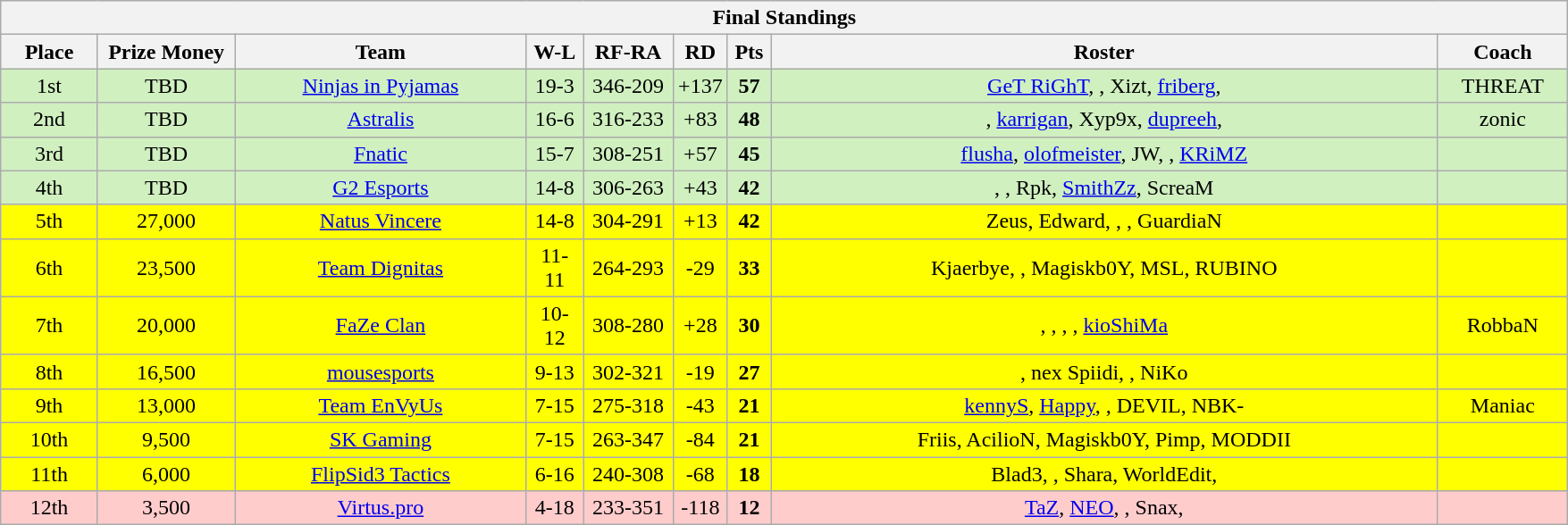<table class="wikitable" style="text-align: center;">
<tr>
<th colspan=9>Final Standings</th>
</tr>
<tr>
<th width="65px">Place</th>
<th width="95">Prize Money</th>
<th width="210">Team</th>
<th width="35px">W-L</th>
<th width="60px">RF-RA</th>
<th width="30px">RD</th>
<th width="25px">Pts</th>
<th width="490px">Roster</th>
<th width="90px">Coach</th>
</tr>
<tr style="background: #D0F0C0;">
<td>1st</td>
<td>TBD</td>
<td> <a href='#'>Ninjas in Pyjamas</a></td>
<td>19-3</td>
<td>346-209</td>
<td>+137</td>
<td><strong>57</strong></td>
<td> <a href='#'>GeT RiGhT</a>,  ,  Xizt,  <a href='#'>friberg</a>,  </td>
<td> THREAT</td>
</tr>
<tr style="background: #D0F0C0;">
<td>2nd</td>
<td>TBD</td>
<td> <a href='#'>Astralis</a></td>
<td>16-6</td>
<td>316-233</td>
<td>+83</td>
<td><strong>48</strong></td>
<td> ,  <a href='#'>karrigan</a>,  Xyp9x,  <a href='#'>dupreeh</a>,  </td>
<td> zonic</td>
</tr>
<tr style="background: #D0F0C0;">
<td>3rd</td>
<td>TBD</td>
<td> <a href='#'>Fnatic</a></td>
<td>15-7</td>
<td>308-251</td>
<td>+57</td>
<td><strong>45</strong></td>
<td> <a href='#'>flusha</a>,  <a href='#'>olofmeister</a>,  JW,  ,  <a href='#'>KRiMZ</a></td>
<td> </td>
</tr>
<tr style="background: #D0F0C0;">
<td>4th</td>
<td>TBD</td>
<td> <a href='#'>G2 Esports</a></td>
<td>14-8</td>
<td>306-263</td>
<td>+43</td>
<td><strong>42</strong></td>
<td> ,  ,  Rpk,  <a href='#'>SmithZz</a>,  ScreaM</td>
<td></td>
</tr>
<tr style="background: #FFFF00;">
<td>5th</td>
<td>27,000</td>
<td> <a href='#'>Natus Vincere</a></td>
<td>14-8</td>
<td>304-291</td>
<td>+13</td>
<td><strong>42</strong></td>
<td> Zeus,  Edward,  ,  ,  GuardiaN</td>
<td> </td>
</tr>
<tr style="background: #FFFF00;">
<td>6th</td>
<td>23,500</td>
<td> <a href='#'>Team Dignitas</a></td>
<td>11-11</td>
<td>264-293</td>
<td>-29</td>
<td><strong>33</strong></td>
<td> Kjaerbye,  ,  Magiskb0Y,  MSL,  RUBINO</td>
<td></td>
</tr>
<tr style="background: #FFFF00;">
<td>7th</td>
<td>20,000</td>
<td> <a href='#'>FaZe Clan</a></td>
<td>10-12</td>
<td>308-280</td>
<td>+28</td>
<td><strong>30</strong></td>
<td> ,  ,  ,  ,  <a href='#'>kioShiMa</a></td>
<td> RobbaN</td>
</tr>
<tr style="background: #FFFF00;">
<td>8th</td>
<td>16,500</td>
<td> <a href='#'>mousesports</a></td>
<td>9-13</td>
<td>302-321</td>
<td>-19</td>
<td><strong>27</strong></td>
<td> ,  nex  Spiidi,  ,  NiKo</td>
<td></td>
</tr>
<tr style="background: #FFFF00;">
<td>9th</td>
<td>13,000</td>
<td> <a href='#'>Team EnVyUs</a></td>
<td>7-15</td>
<td>275-318</td>
<td>-43</td>
<td><strong>21</strong></td>
<td> <a href='#'>kennyS</a>,  <a href='#'>Happy</a>,  ,  DEVIL,  NBK-</td>
<td> Maniac</td>
</tr>
<tr style="background: #FFFF00;">
<td>10th</td>
<td>9,500</td>
<td> <a href='#'>SK Gaming</a></td>
<td>7-15</td>
<td>263-347</td>
<td>-84</td>
<td><strong>21</strong></td>
<td> Friis,  AcilioN,  Magiskb0Y,  Pimp,  MODDII</td>
<td></td>
</tr>
<tr style="background: #FFFF00;">
<td>11th</td>
<td>6,000</td>
<td> <a href='#'>FlipSid3 Tactics</a></td>
<td>6-16</td>
<td>240-308</td>
<td>-68</td>
<td><strong>18</strong></td>
<td> Blad3,  ,  Shara,  WorldEdit,  </td>
<td></td>
</tr>
<tr style="background: #FFCCCC;">
<td>12th</td>
<td>3,500</td>
<td> <a href='#'>Virtus.pro</a></td>
<td>4-18</td>
<td>233-351</td>
<td>-118</td>
<td><strong>12</strong></td>
<td> <a href='#'>TaZ</a>,  <a href='#'>NEO</a>,  ,  Snax,  </td>
<td> </td>
</tr>
</table>
